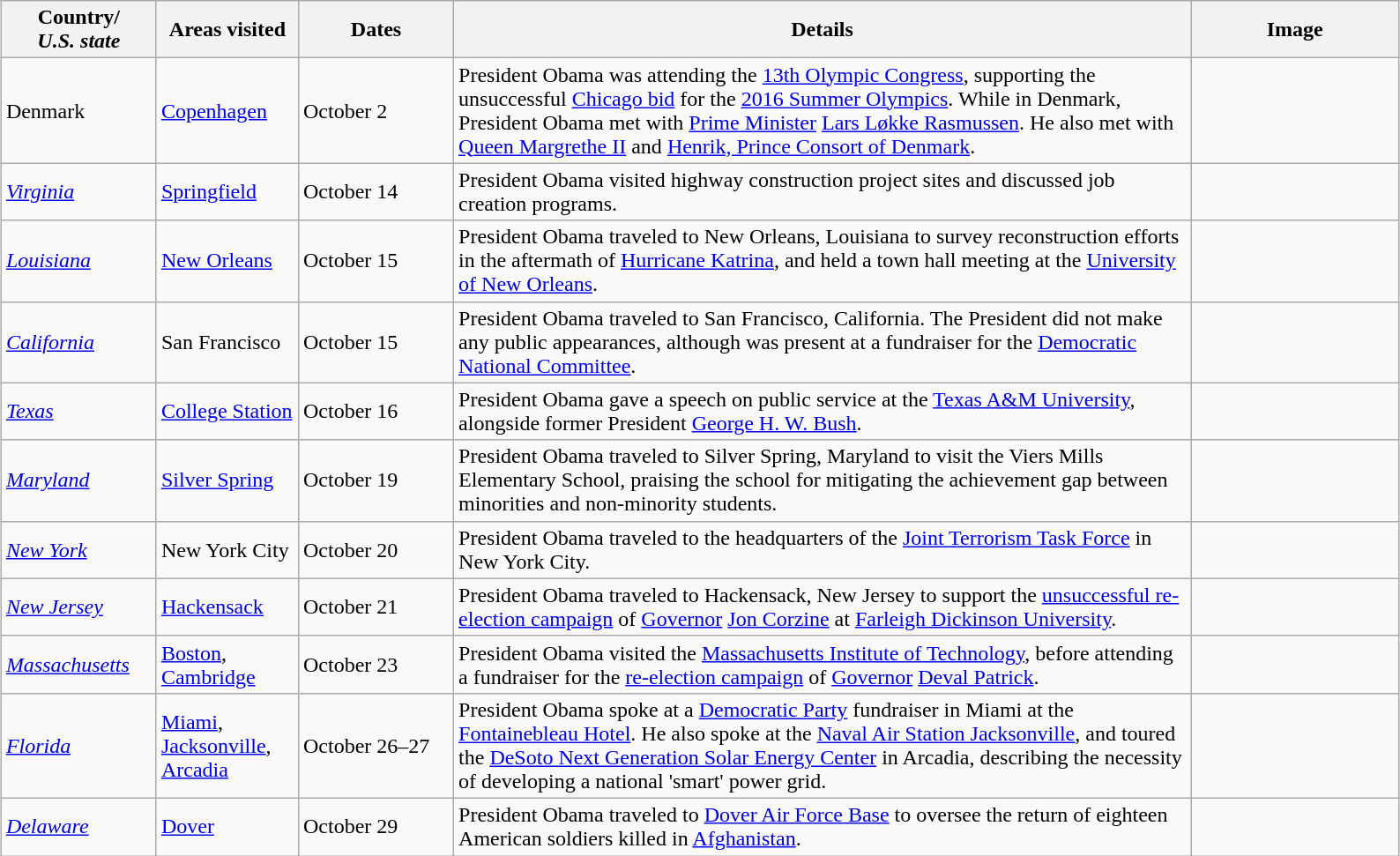<table class="wikitable" style="margin: 1em auto 1em auto">
<tr>
<th width=110>Country/<br><em>U.S. state</em></th>
<th width=100>Areas visited</th>
<th width=110>Dates</th>
<th width=550>Details</th>
<th width=150>Image</th>
</tr>
<tr>
<td> Denmark</td>
<td><a href='#'>Copenhagen</a></td>
<td>October 2</td>
<td>President Obama was attending the <a href='#'>13th Olympic Congress</a>, supporting the unsuccessful <a href='#'>Chicago bid</a> for the <a href='#'>2016 Summer Olympics</a>. While in Denmark, President Obama met with <a href='#'>Prime Minister</a> <a href='#'>Lars Løkke Rasmussen</a>. He also met with <a href='#'>Queen Margrethe II</a> and <a href='#'>Henrik, Prince Consort of Denmark</a>.</td>
<td></td>
</tr>
<tr>
<td> <em><a href='#'>Virginia</a></em></td>
<td><a href='#'>Springfield</a></td>
<td>October 14</td>
<td>President Obama visited highway construction project sites and discussed job creation programs.</td>
<td></td>
</tr>
<tr>
<td> <em><a href='#'>Louisiana</a></em></td>
<td><a href='#'>New Orleans</a></td>
<td>October 15</td>
<td>President Obama traveled to New Orleans, Louisiana to survey reconstruction efforts in the aftermath of <a href='#'>Hurricane Katrina</a>, and held a town hall meeting at the <a href='#'>University of New Orleans</a>.</td>
<td></td>
</tr>
<tr>
<td> <em><a href='#'>California</a></em></td>
<td>San Francisco</td>
<td>October 15</td>
<td>President Obama traveled to San Francisco, California. The President did not make any public appearances, although was present at a fundraiser for the <a href='#'>Democratic National Committee</a>.</td>
<td></td>
</tr>
<tr>
<td> <em><a href='#'>Texas</a></em></td>
<td><a href='#'>College Station</a></td>
<td>October 16</td>
<td>President Obama gave a speech on public service at the <a href='#'>Texas A&M University</a>, alongside former President <a href='#'>George H. W. Bush</a>.</td>
<td></td>
</tr>
<tr>
<td> <em><a href='#'>Maryland</a></em></td>
<td><a href='#'>Silver Spring</a></td>
<td>October 19</td>
<td>President Obama traveled to Silver Spring, Maryland to visit the Viers Mills Elementary School, praising the school for mitigating the achievement gap between minorities and non-minority students.</td>
<td></td>
</tr>
<tr>
<td> <em><a href='#'>New York</a></em></td>
<td>New York City</td>
<td>October 20</td>
<td>President Obama traveled to the headquarters of the <a href='#'>Joint Terrorism Task Force</a> in New York City.</td>
<td></td>
</tr>
<tr>
<td> <em><a href='#'>New Jersey</a></em></td>
<td><a href='#'>Hackensack</a></td>
<td>October 21</td>
<td>President Obama traveled to Hackensack, New Jersey to support the <a href='#'>unsuccessful re-election campaign</a> of <a href='#'>Governor</a> <a href='#'>Jon Corzine</a> at <a href='#'>Farleigh Dickinson University</a>.</td>
<td></td>
</tr>
<tr>
<td> <em><a href='#'>Massachusetts</a></em></td>
<td><a href='#'>Boston</a>, <a href='#'>Cambridge</a></td>
<td>October 23</td>
<td>President Obama visited the <a href='#'>Massachusetts Institute of Technology</a>, before attending a fundraiser for the <a href='#'>re-election campaign</a> of <a href='#'>Governor</a> <a href='#'>Deval Patrick</a>.</td>
<td></td>
</tr>
<tr>
<td> <em><a href='#'>Florida</a></em></td>
<td><a href='#'>Miami</a>, <a href='#'>Jacksonville</a>, <a href='#'>Arcadia</a></td>
<td>October 26–27</td>
<td>President Obama spoke at a <a href='#'>Democratic Party</a> fundraiser in Miami at the <a href='#'>Fontainebleau Hotel</a>. He also spoke at the <a href='#'>Naval Air Station Jacksonville</a>, and toured the <a href='#'>DeSoto Next Generation Solar Energy Center</a> in Arcadia, describing the necessity of developing a national 'smart' power grid.</td>
<td></td>
</tr>
<tr>
<td> <em><a href='#'>Delaware</a></em></td>
<td><a href='#'>Dover</a></td>
<td>October 29</td>
<td>President Obama traveled to <a href='#'>Dover Air Force Base</a> to oversee the return of eighteen American soldiers killed in <a href='#'>Afghanistan</a>.</td>
<td></td>
</tr>
</table>
